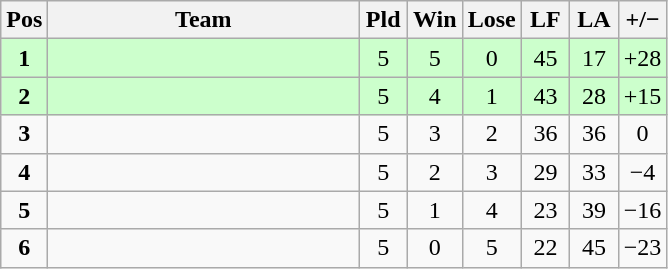<table class="wikitable" style="font-size: 100%">
<tr>
<th width=20>Pos</th>
<th width=200>Team</th>
<th width=25>Pld</th>
<th width=25>Win</th>
<th width=25>Lose</th>
<th width=25>LF</th>
<th width=25>LA</th>
<th width=25>+/−</th>
</tr>
<tr align=center style="background: #ccffcc;">
<td><strong>1</strong></td>
<td align="left"></td>
<td>5</td>
<td>5</td>
<td>0</td>
<td>45</td>
<td>17</td>
<td>+28</td>
</tr>
<tr align=center style="background: #ccffcc;">
<td><strong>2</strong></td>
<td align="left"></td>
<td>5</td>
<td>4</td>
<td>1</td>
<td>43</td>
<td>28</td>
<td>+15</td>
</tr>
<tr align=center>
<td><strong>3</strong></td>
<td align="left"></td>
<td>5</td>
<td>3</td>
<td>2</td>
<td>36</td>
<td>36</td>
<td>0</td>
</tr>
<tr align=center>
<td><strong>4</strong></td>
<td align="left"></td>
<td>5</td>
<td>2</td>
<td>3</td>
<td>29</td>
<td>33</td>
<td>−4</td>
</tr>
<tr align=center>
<td><strong>5</strong></td>
<td align="left"></td>
<td>5</td>
<td>1</td>
<td>4</td>
<td>23</td>
<td>39</td>
<td>−16</td>
</tr>
<tr align=center>
<td><strong>6</strong></td>
<td align="left"></td>
<td>5</td>
<td>0</td>
<td>5</td>
<td>22</td>
<td>45</td>
<td>−23</td>
</tr>
</table>
